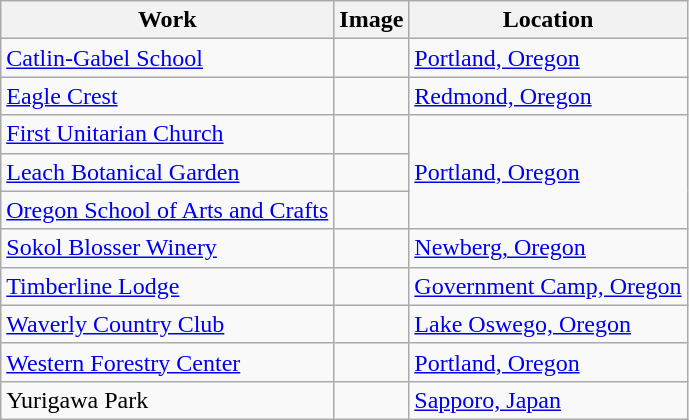<table class="wikitable">
<tr>
<th>Work</th>
<th>Image</th>
<th>Location</th>
</tr>
<tr>
<td><a href='#'>Catlin-Gabel School</a></td>
<td><br></td>
<td><a href='#'>Portland, Oregon</a></td>
</tr>
<tr>
<td><a href='#'>Eagle Crest</a></td>
<td></td>
<td><a href='#'>Redmond, Oregon</a></td>
</tr>
<tr>
<td><a href='#'>First Unitarian Church</a></td>
<td></td>
<td rowspan="3"><a href='#'>Portland, Oregon</a></td>
</tr>
<tr>
<td><a href='#'>Leach Botanical Garden</a></td>
<td></td>
</tr>
<tr>
<td><a href='#'>Oregon School of Arts and Crafts</a></td>
<td></td>
</tr>
<tr>
<td><a href='#'>Sokol Blosser Winery</a></td>
<td></td>
<td><a href='#'>Newberg, Oregon</a></td>
</tr>
<tr>
<td><a href='#'>Timberline Lodge</a></td>
<td></td>
<td><a href='#'>Government Camp, Oregon</a></td>
</tr>
<tr>
<td><a href='#'>Waverly Country Club</a></td>
<td></td>
<td><a href='#'>Lake Oswego, Oregon</a></td>
</tr>
<tr>
<td><a href='#'>Western Forestry Center</a></td>
<td></td>
<td><a href='#'>Portland, Oregon</a></td>
</tr>
<tr>
<td>Yurigawa Park</td>
<td></td>
<td><a href='#'>Sapporo, Japan</a></td>
</tr>
</table>
